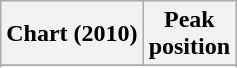<table class="wikitable sortable plainrowheaders" style="text-align:center">
<tr>
<th scope="col">Chart (2010)</th>
<th scope="col">Peak<br>position</th>
</tr>
<tr>
</tr>
<tr>
</tr>
</table>
